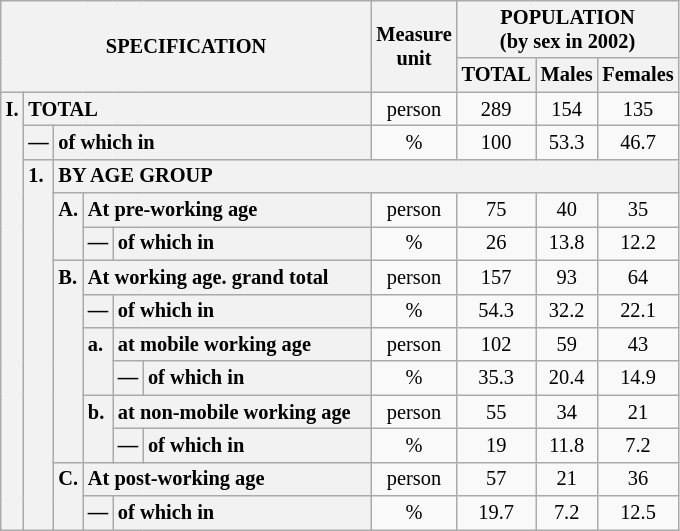<table class="wikitable" style="font-size:85%; text-align:center">
<tr>
<th rowspan="2" colspan="6">SPECIFICATION</th>
<th rowspan="2">Measure<br> unit</th>
<th colspan="3" rowspan="1">POPULATION<br> (by sex in 2002)</th>
</tr>
<tr>
<th>TOTAL</th>
<th>Males</th>
<th>Females</th>
</tr>
<tr>
<th style="text-align:left" valign="top" rowspan="13">I.</th>
<th style="text-align:left" colspan="5">TOTAL</th>
<td>person</td>
<td>289</td>
<td>154</td>
<td>135</td>
</tr>
<tr>
<th style="text-align:left" valign="top">—</th>
<th style="text-align:left" colspan="4">of which in</th>
<td>%</td>
<td>100</td>
<td>53.3</td>
<td>46.7</td>
</tr>
<tr>
<th style="text-align:left" valign="top" rowspan="11">1.</th>
<th style="text-align:left" colspan="19">BY AGE GROUP</th>
</tr>
<tr>
<th style="text-align:left" valign="top" rowspan="2">A.</th>
<th style="text-align:left" colspan="3">At pre-working age</th>
<td>person</td>
<td>75</td>
<td>40</td>
<td>35</td>
</tr>
<tr>
<th style="text-align:left" valign="top">—</th>
<th style="text-align:left" valign="top" colspan="2">of which in</th>
<td>%</td>
<td>26</td>
<td>13.8</td>
<td>12.2</td>
</tr>
<tr>
<th style="text-align:left" valign="top" rowspan="6">B.</th>
<th style="text-align:left" colspan="3">At working age. grand total</th>
<td>person</td>
<td>157</td>
<td>93</td>
<td>64</td>
</tr>
<tr>
<th style="text-align:left" valign="top">—</th>
<th style="text-align:left" valign="top" colspan="2">of which in</th>
<td>%</td>
<td>54.3</td>
<td>32.2</td>
<td>22.1</td>
</tr>
<tr>
<th style="text-align:left" valign="top" rowspan="2">a.</th>
<th style="text-align:left" colspan="2">at mobile working age</th>
<td>person</td>
<td>102</td>
<td>59</td>
<td>43</td>
</tr>
<tr>
<th style="text-align:left" valign="top">—</th>
<th style="text-align:left" valign="top" colspan="1">of which in                        </th>
<td>%</td>
<td>35.3</td>
<td>20.4</td>
<td>14.9</td>
</tr>
<tr>
<th style="text-align:left" valign="top" rowspan="2">b.</th>
<th style="text-align:left" colspan="2">at non-mobile working age</th>
<td>person</td>
<td>55</td>
<td>34</td>
<td>21</td>
</tr>
<tr>
<th style="text-align:left" valign="top">—</th>
<th style="text-align:left" valign="top" colspan="1">of which in                        </th>
<td>%</td>
<td>19</td>
<td>11.8</td>
<td>7.2</td>
</tr>
<tr>
<th style="text-align:left" valign="top" rowspan="2">C.</th>
<th style="text-align:left" colspan="3">At post-working age</th>
<td>person</td>
<td>57</td>
<td>21</td>
<td>36</td>
</tr>
<tr>
<th style="text-align:left" valign="top">—</th>
<th style="text-align:left" valign="top" colspan="2">of which in</th>
<td>%</td>
<td>19.7</td>
<td>7.2</td>
<td>12.5</td>
</tr>
</table>
